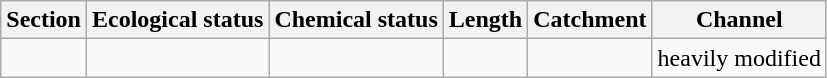<table class="wikitable">
<tr>
<th>Section</th>
<th>Ecological status</th>
<th>Chemical status</th>
<th>Length</th>
<th>Catchment</th>
<th>Channel</th>
</tr>
<tr>
<td></td>
<td></td>
<td></td>
<td></td>
<td></td>
<td>heavily modified</td>
</tr>
</table>
